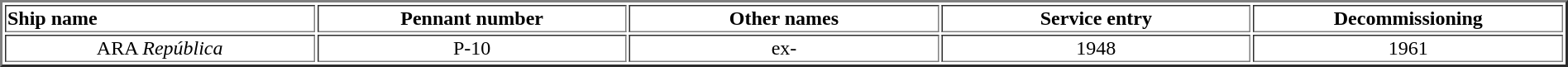<table width="100%" border="2">
<tr>
<th width="16%" align="left">Ship name</th>
<th width="16%" align="center">Pennant number</th>
<th width="16%" align="center">Other names</th>
<th width="16%" align="center">Service entry</th>
<th width="16%" align="center">Decommissioning</th>
</tr>
<tr>
<td align="center">ARA <em>República</em></td>
<td align="center">P-10</td>
<td align="center">ex-</td>
<td align="center">1948</td>
<td align="center">1961</td>
</tr>
</table>
